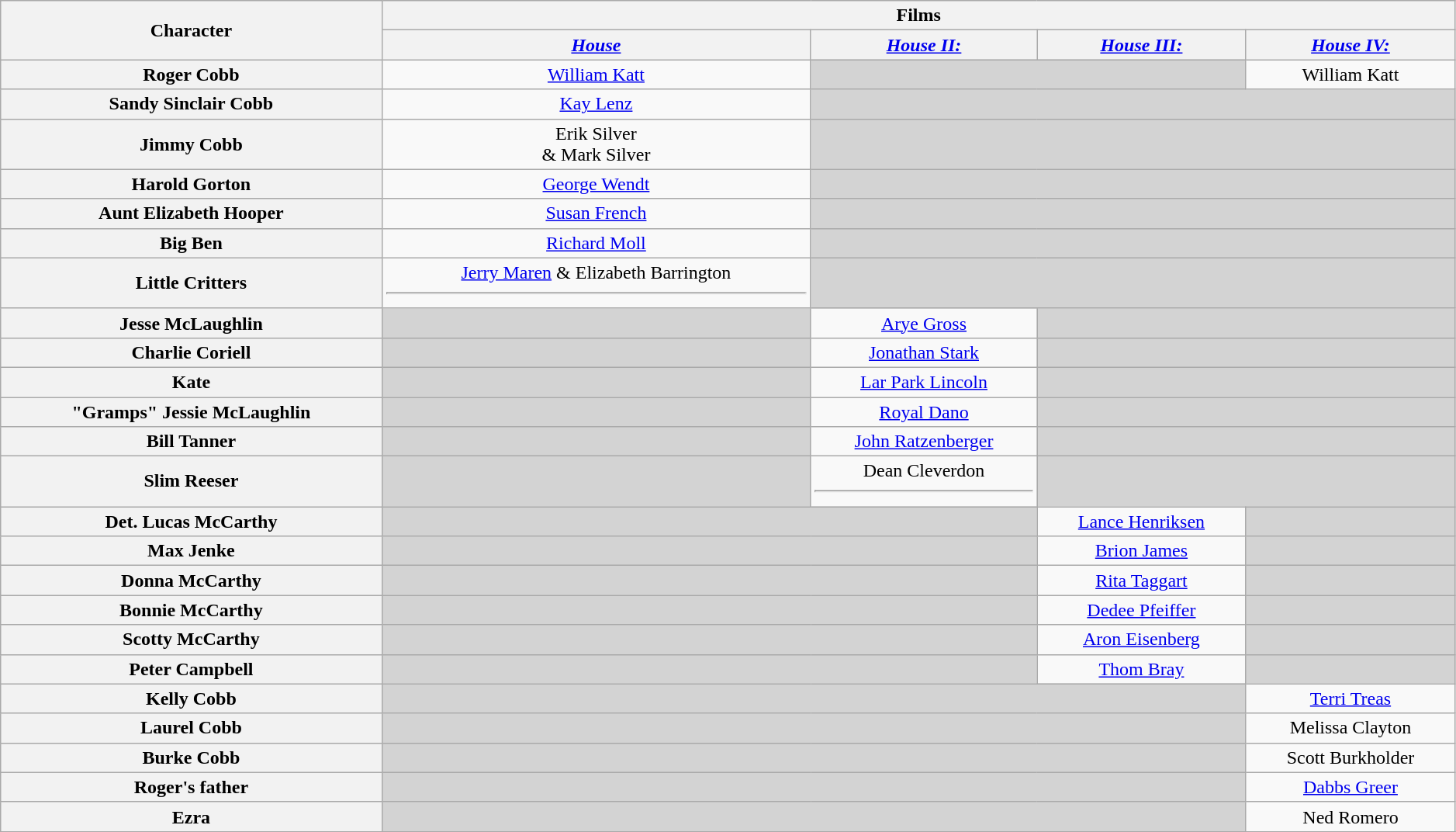<table class="wikitable" style="text-align:center; width:99%;">
<tr>
<th rowspan="2">Character</th>
<th colspan="4">Films</th>
</tr>
<tr>
<th style="text-align:center;"><em><a href='#'>House</a></em></th>
<th style="text-align:center;"><em><a href='#'>House II:<br></a></em></th>
<th style="text-align:center;"><em><a href='#'>House III:<br></a></em></th>
<th style="text-align:center;"><em><a href='#'>House IV:<br></a></em></th>
</tr>
<tr>
<th>Roger Cobb</th>
<td><a href='#'>William Katt</a></td>
<td colspan="2" style="background:lightgrey;"> </td>
<td>William Katt</td>
</tr>
<tr>
<th>Sandy Sinclair Cobb</th>
<td><a href='#'>Kay Lenz</a></td>
<td colspan="3" style="background:lightgrey;"> </td>
</tr>
<tr>
<th>Jimmy Cobb</th>
<td>Erik Silver<br>& Mark Silver</td>
<td colspan="3" style="background:lightgrey;"> </td>
</tr>
<tr>
<th>Harold Gorton</th>
<td><a href='#'>George Wendt</a></td>
<td colspan="3" style="background:lightgrey;"> </td>
</tr>
<tr>
<th>Aunt Elizabeth Hooper</th>
<td><a href='#'>Susan French</a></td>
<td colspan="3" style="background:lightgrey;"> </td>
</tr>
<tr>
<th>Big Ben</th>
<td><a href='#'>Richard Moll</a></td>
<td colspan="3" style="background:lightgrey;"> </td>
</tr>
<tr>
<th>Little Critters</th>
<td><a href='#'>Jerry Maren</a> & Elizabeth Barrington <hr></td>
<td colspan="3" style="background:lightgrey;"> </td>
</tr>
<tr>
<th>Jesse McLaughlin</th>
<td style="background:lightgrey;"> </td>
<td><a href='#'>Arye Gross</a></td>
<td colspan="2" style="background:lightgrey;"> </td>
</tr>
<tr>
<th>Charlie Coriell</th>
<td style="background:lightgrey;"> </td>
<td><a href='#'>Jonathan Stark</a></td>
<td colspan="2" style="background:lightgrey;"> </td>
</tr>
<tr>
<th>Kate</th>
<td style="background:lightgrey;"> </td>
<td><a href='#'>Lar Park Lincoln</a></td>
<td colspan="2" style="background:lightgrey;"> </td>
</tr>
<tr>
<th>"Gramps" Jessie McLaughlin</th>
<td style="background:lightgrey;"> </td>
<td><a href='#'>Royal Dano</a></td>
<td colspan="2" style="background:lightgrey;"> </td>
</tr>
<tr>
<th>Bill Tanner</th>
<td style="background:lightgrey;"> </td>
<td><a href='#'>John Ratzenberger</a></td>
<td colspan="2" style="background:lightgrey;"> </td>
</tr>
<tr>
<th>Slim Reeser</th>
<td style="background:lightgrey;"> </td>
<td>Dean Cleverdon <hr></td>
<td colspan="2" style="background:lightgrey;"> </td>
</tr>
<tr>
<th>Det. Lucas McCarthy</th>
<td colspan="2" style="background:lightgrey;"> </td>
<td><a href='#'>Lance Henriksen</a></td>
<td style="background:lightgrey;"> </td>
</tr>
<tr>
<th>Max Jenke<br></th>
<td colspan="2" style="background:lightgrey;"> </td>
<td><a href='#'>Brion James</a></td>
<td style="background:lightgrey;"> </td>
</tr>
<tr>
<th>Donna McCarthy</th>
<td colspan="2" style="background:lightgrey;"> </td>
<td><a href='#'>Rita Taggart</a></td>
<td style="background:lightgrey;"> </td>
</tr>
<tr>
<th>Bonnie McCarthy</th>
<td colspan="2" style="background:lightgrey;"> </td>
<td><a href='#'>Dedee Pfeiffer</a></td>
<td style="background:lightgrey;"> </td>
</tr>
<tr>
<th>Scotty McCarthy</th>
<td colspan="2" style="background:lightgrey;"> </td>
<td><a href='#'>Aron Eisenberg</a></td>
<td style="background:lightgrey;"> </td>
</tr>
<tr>
<th>Peter Campbell</th>
<td colspan="2" style="background:lightgrey;"> </td>
<td><a href='#'>Thom Bray</a></td>
<td style="background:lightgrey;"> </td>
</tr>
<tr>
<th>Kelly Cobb</th>
<td colspan="3" style="background:lightgrey;"> </td>
<td><a href='#'>Terri Treas</a></td>
</tr>
<tr>
<th>Laurel Cobb</th>
<td colspan="3" style="background:lightgrey;"> </td>
<td>Melissa Clayton</td>
</tr>
<tr>
<th>Burke Cobb</th>
<td colspan="3" style="background:lightgrey;"> </td>
<td>Scott Burkholder</td>
</tr>
<tr>
<th>Roger's father</th>
<td colspan="3" style="background:lightgrey;"> </td>
<td><a href='#'>Dabbs Greer</a></td>
</tr>
<tr>
<th>Ezra</th>
<td colspan="3" style="background:lightgrey;"> </td>
<td>Ned Romero</td>
</tr>
<tr>
</tr>
</table>
